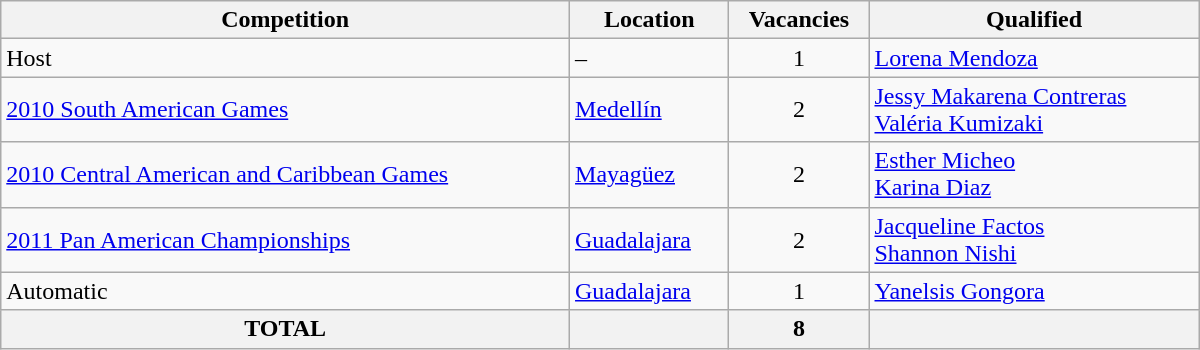<table class = "wikitable" width=800>
<tr>
<th>Competition</th>
<th>Location</th>
<th>Vacancies</th>
<th>Qualified</th>
</tr>
<tr>
<td>Host</td>
<td>–</td>
<td align="center">1</td>
<td> <a href='#'>Lorena Mendoza</a></td>
</tr>
<tr>
<td><a href='#'>2010 South American Games</a></td>
<td> <a href='#'>Medellín</a></td>
<td align="center">2</td>
<td> <a href='#'>Jessy Makarena Contreras</a> <br> <a href='#'>Valéria Kumizaki</a></td>
</tr>
<tr>
<td><a href='#'>2010 Central American and Caribbean Games</a></td>
<td> <a href='#'>Mayagüez</a></td>
<td align="center">2</td>
<td> <a href='#'>Esther Micheo</a><br> <a href='#'>Karina Diaz</a></td>
</tr>
<tr>
<td><a href='#'>2011 Pan American Championships</a> </td>
<td> <a href='#'>Guadalajara</a></td>
<td align="center">2</td>
<td> <a href='#'>Jacqueline Factos</a> <br> <a href='#'>Shannon Nishi</a></td>
</tr>
<tr>
<td>Automatic </td>
<td> <a href='#'>Guadalajara</a></td>
<td align="center">1</td>
<td> <a href='#'>Yanelsis Gongora</a> </td>
</tr>
<tr>
<th>TOTAL</th>
<th></th>
<th>8</th>
<th></th>
</tr>
</table>
